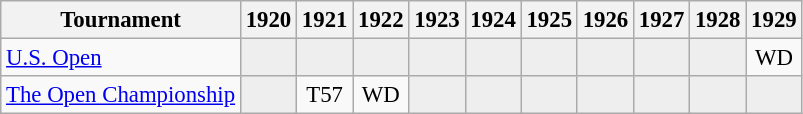<table class="wikitable" style="font-size:95%;text-align:center;">
<tr>
<th>Tournament</th>
<th>1920</th>
<th>1921</th>
<th>1922</th>
<th>1923</th>
<th>1924</th>
<th>1925</th>
<th>1926</th>
<th>1927</th>
<th>1928</th>
<th>1929</th>
</tr>
<tr>
<td align=left><a href='#'>U.S. Open</a></td>
<td style="background:#eee;"></td>
<td style="background:#eee;"></td>
<td style="background:#eee;"></td>
<td style="background:#eee;"></td>
<td style="background:#eee;"></td>
<td style="background:#eee;"></td>
<td style="background:#eee;"></td>
<td style="background:#eee;"></td>
<td style="background:#eee;"></td>
<td>WD</td>
</tr>
<tr>
<td align=left><a href='#'>The Open Championship</a></td>
<td style="background:#eee;"></td>
<td>T57</td>
<td>WD</td>
<td style="background:#eee;"></td>
<td style="background:#eee;"></td>
<td style="background:#eee;"></td>
<td style="background:#eee;"></td>
<td style="background:#eee;"></td>
<td style="background:#eee;"></td>
<td style="background:#eee;"></td>
</tr>
</table>
